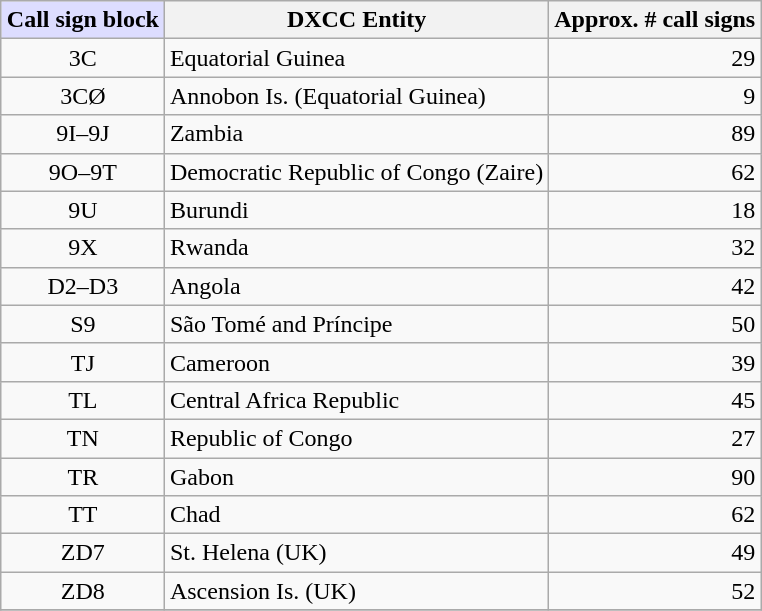<table class=wikitable style="margin: 1em auto 1em auto;">
<tr>
<th style="background: #ddddff;">Call sign block</th>
<th>DXCC Entity</th>
<th>Approx. # call signs</th>
</tr>
<tr>
<td align="center">3C</td>
<td>Equatorial Guinea</td>
<td align="right">29</td>
</tr>
<tr>
<td align="center">3CØ</td>
<td>Annobon Is. (Equatorial Guinea)</td>
<td align="right">9</td>
</tr>
<tr>
<td align="center">9I–9J</td>
<td>Zambia</td>
<td align="right">89</td>
</tr>
<tr>
<td align="center">9O–9T</td>
<td>Democratic Republic of Congo (Zaire)</td>
<td align="right">62</td>
</tr>
<tr>
<td align="center">9U</td>
<td>Burundi</td>
<td align="right">18</td>
</tr>
<tr>
<td align="center">9X</td>
<td>Rwanda</td>
<td align="right">32</td>
</tr>
<tr>
<td align="center">D2–D3</td>
<td>Angola</td>
<td align="right">42</td>
</tr>
<tr>
<td align="center">S9</td>
<td>São Tomé and Príncipe</td>
<td align="right">50</td>
</tr>
<tr>
<td align="center">TJ</td>
<td>Cameroon</td>
<td align="right">39</td>
</tr>
<tr>
<td align="center">TL</td>
<td>Central Africa Republic</td>
<td align="right">45</td>
</tr>
<tr>
<td align="center">TN</td>
<td>Republic of Congo</td>
<td align="right">27</td>
</tr>
<tr>
<td align="center">TR</td>
<td>Gabon</td>
<td align="right">90</td>
</tr>
<tr>
<td align="center">TT</td>
<td>Chad</td>
<td align="right">62</td>
</tr>
<tr>
<td align="center">ZD7</td>
<td>St. Helena (UK)</td>
<td align="right">49</td>
</tr>
<tr>
<td align="center">ZD8</td>
<td>Ascension Is. (UK)</td>
<td align="right">52</td>
</tr>
<tr>
</tr>
</table>
